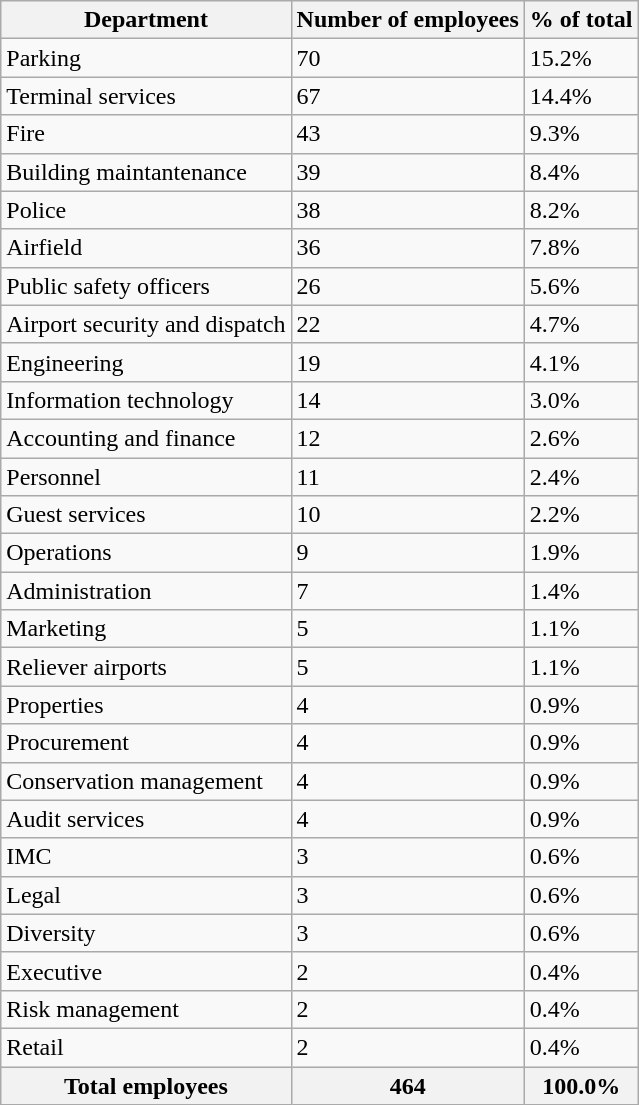<table class="wikitable sortable">
<tr>
<th>Department</th>
<th>Number of employees</th>
<th>% of total</th>
</tr>
<tr>
<td>Parking</td>
<td>70</td>
<td>15.2%</td>
</tr>
<tr>
<td>Terminal services</td>
<td>67</td>
<td>14.4%</td>
</tr>
<tr>
<td>Fire</td>
<td>43</td>
<td>9.3%</td>
</tr>
<tr>
<td>Building maintantenance</td>
<td>39</td>
<td>8.4%</td>
</tr>
<tr>
<td>Police</td>
<td>38</td>
<td>8.2%</td>
</tr>
<tr>
<td>Airfield</td>
<td>36</td>
<td>7.8%</td>
</tr>
<tr>
<td>Public safety officers</td>
<td>26</td>
<td>5.6%</td>
</tr>
<tr>
<td>Airport security and dispatch</td>
<td>22</td>
<td>4.7%</td>
</tr>
<tr>
<td>Engineering</td>
<td>19</td>
<td>4.1%</td>
</tr>
<tr>
<td>Information technology</td>
<td>14</td>
<td>3.0%</td>
</tr>
<tr>
<td>Accounting and finance</td>
<td>12</td>
<td>2.6%</td>
</tr>
<tr>
<td>Personnel</td>
<td>11</td>
<td>2.4%</td>
</tr>
<tr>
<td>Guest services</td>
<td>10</td>
<td>2.2%</td>
</tr>
<tr>
<td>Operations</td>
<td>9</td>
<td>1.9%</td>
</tr>
<tr>
<td>Administration</td>
<td>7</td>
<td>1.4%</td>
</tr>
<tr>
<td>Marketing</td>
<td>5</td>
<td>1.1%</td>
</tr>
<tr>
<td>Reliever airports</td>
<td>5</td>
<td>1.1%</td>
</tr>
<tr>
<td>Properties</td>
<td>4</td>
<td>0.9%</td>
</tr>
<tr>
<td>Procurement</td>
<td>4</td>
<td>0.9%</td>
</tr>
<tr>
<td>Conservation management</td>
<td>4</td>
<td>0.9%</td>
</tr>
<tr>
<td>Audit services</td>
<td>4</td>
<td>0.9%</td>
</tr>
<tr>
<td>IMC</td>
<td>3</td>
<td>0.6%</td>
</tr>
<tr>
<td>Legal</td>
<td>3</td>
<td>0.6%</td>
</tr>
<tr>
<td>Diversity</td>
<td>3</td>
<td>0.6%</td>
</tr>
<tr>
<td>Executive</td>
<td>2</td>
<td>0.4%</td>
</tr>
<tr>
<td>Risk management</td>
<td>2</td>
<td>0.4%</td>
</tr>
<tr>
<td>Retail</td>
<td>2</td>
<td>0.4%</td>
</tr>
<tr>
<th>Total employees</th>
<th>464</th>
<th>100.0%</th>
</tr>
</table>
